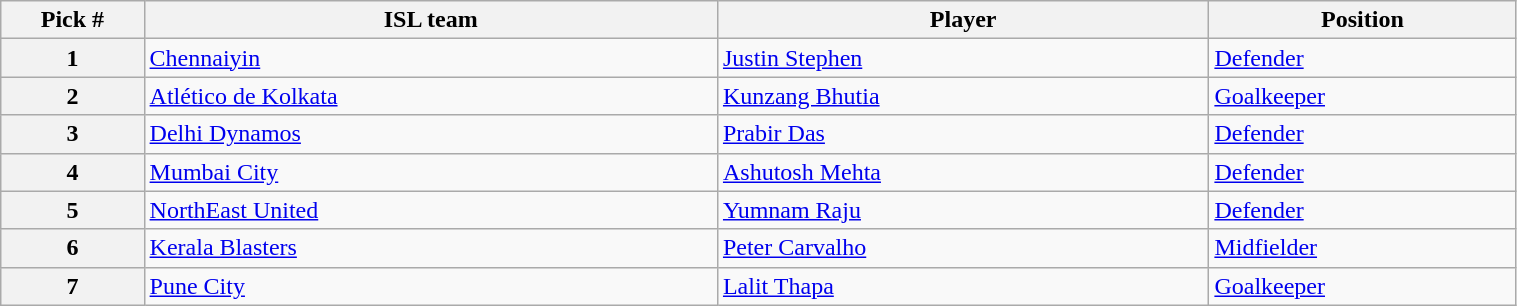<table class="wikitable sortable" style="width:80%">
<tr>
<th width=7%>Pick #</th>
<th width=28%>ISL team</th>
<th width=24%>Player</th>
<th width=15%>Position</th>
</tr>
<tr>
<th>1</th>
<td><a href='#'>Chennaiyin</a></td>
<td><a href='#'>Justin Stephen</a></td>
<td><a href='#'>Defender</a></td>
</tr>
<tr>
<th>2</th>
<td><a href='#'>Atlético de Kolkata</a></td>
<td><a href='#'>Kunzang Bhutia</a></td>
<td><a href='#'>Goalkeeper</a></td>
</tr>
<tr>
<th>3</th>
<td><a href='#'>Delhi Dynamos</a></td>
<td><a href='#'>Prabir Das</a></td>
<td><a href='#'>Defender</a></td>
</tr>
<tr>
<th>4</th>
<td><a href='#'>Mumbai City</a></td>
<td><a href='#'>Ashutosh Mehta</a></td>
<td><a href='#'>Defender</a></td>
</tr>
<tr>
<th>5</th>
<td><a href='#'>NorthEast United</a></td>
<td><a href='#'>Yumnam Raju</a></td>
<td><a href='#'>Defender</a></td>
</tr>
<tr>
<th>6</th>
<td><a href='#'>Kerala Blasters</a></td>
<td><a href='#'>Peter Carvalho</a></td>
<td><a href='#'>Midfielder</a></td>
</tr>
<tr>
<th>7</th>
<td><a href='#'>Pune City</a></td>
<td><a href='#'>Lalit Thapa</a></td>
<td><a href='#'>Goalkeeper</a></td>
</tr>
</table>
